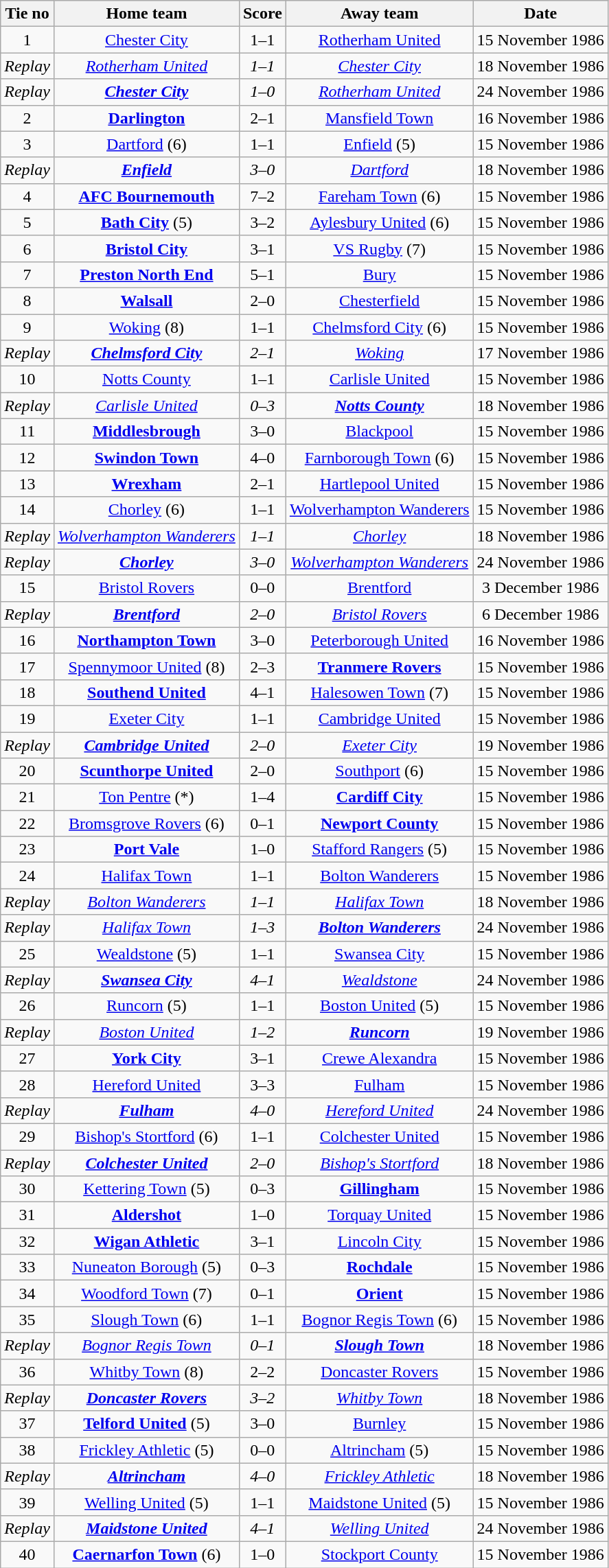<table class="wikitable" style="text-align: center">
<tr>
<th>Tie no</th>
<th>Home team</th>
<th>Score</th>
<th>Away team</th>
<th>Date</th>
</tr>
<tr>
<td>1</td>
<td><a href='#'>Chester City</a></td>
<td>1–1</td>
<td><a href='#'>Rotherham United</a></td>
<td>15 November 1986</td>
</tr>
<tr>
<td><em>Replay</em></td>
<td><em><a href='#'>Rotherham United</a></em></td>
<td><em>1–1</em></td>
<td><em><a href='#'>Chester City</a></em></td>
<td>18 November 1986</td>
</tr>
<tr>
<td><em>Replay</em></td>
<td><strong><em><a href='#'>Chester City</a></em></strong></td>
<td><em>1–0</em></td>
<td><em><a href='#'>Rotherham United</a></em></td>
<td>24 November 1986</td>
</tr>
<tr>
<td>2</td>
<td><strong><a href='#'>Darlington</a></strong></td>
<td>2–1</td>
<td><a href='#'>Mansfield Town</a></td>
<td>16 November 1986</td>
</tr>
<tr>
<td>3</td>
<td><a href='#'>Dartford</a> (6)</td>
<td>1–1</td>
<td><a href='#'>Enfield</a> (5)</td>
<td>15 November 1986</td>
</tr>
<tr>
<td><em>Replay</em></td>
<td><strong><em><a href='#'>Enfield</a></em></strong></td>
<td><em>3–0</em></td>
<td><em><a href='#'>Dartford</a></em></td>
<td>18 November 1986</td>
</tr>
<tr>
<td>4</td>
<td><strong><a href='#'>AFC Bournemouth</a></strong></td>
<td>7–2</td>
<td><a href='#'>Fareham Town</a> (6)</td>
<td>15 November 1986</td>
</tr>
<tr>
<td>5</td>
<td><strong><a href='#'>Bath City</a></strong> (5)</td>
<td>3–2</td>
<td><a href='#'>Aylesbury United</a> (6)</td>
<td>15 November 1986</td>
</tr>
<tr>
<td>6</td>
<td><strong><a href='#'>Bristol City</a></strong></td>
<td>3–1</td>
<td><a href='#'>VS Rugby</a> (7)</td>
<td>15 November 1986</td>
</tr>
<tr>
<td>7</td>
<td><strong><a href='#'>Preston North End</a></strong></td>
<td>5–1</td>
<td><a href='#'>Bury</a></td>
<td>15 November 1986</td>
</tr>
<tr>
<td>8</td>
<td><strong><a href='#'>Walsall</a></strong></td>
<td>2–0</td>
<td><a href='#'>Chesterfield</a></td>
<td>15 November 1986</td>
</tr>
<tr>
<td>9</td>
<td><a href='#'>Woking</a> (8)</td>
<td>1–1</td>
<td><a href='#'>Chelmsford City</a> (6)</td>
<td>15 November 1986</td>
</tr>
<tr>
<td><em>Replay</em></td>
<td><strong><em><a href='#'>Chelmsford City</a></em></strong></td>
<td><em>2–1</em></td>
<td><em><a href='#'>Woking</a></em></td>
<td>17 November 1986</td>
</tr>
<tr>
<td>10</td>
<td><a href='#'>Notts County</a></td>
<td>1–1</td>
<td><a href='#'>Carlisle United</a></td>
<td>15 November 1986</td>
</tr>
<tr>
<td><em>Replay</em></td>
<td><em><a href='#'>Carlisle United</a></em></td>
<td><em>0–3</em></td>
<td><strong><em><a href='#'>Notts County</a></em></strong></td>
<td>18 November 1986</td>
</tr>
<tr>
<td>11</td>
<td><strong><a href='#'>Middlesbrough</a></strong></td>
<td>3–0</td>
<td><a href='#'>Blackpool</a></td>
<td>15 November 1986</td>
</tr>
<tr>
<td>12</td>
<td><strong><a href='#'>Swindon Town</a></strong></td>
<td>4–0</td>
<td><a href='#'>Farnborough Town</a> (6)</td>
<td>15 November 1986</td>
</tr>
<tr>
<td>13</td>
<td><strong><a href='#'>Wrexham</a></strong></td>
<td>2–1</td>
<td><a href='#'>Hartlepool United</a></td>
<td>15 November 1986</td>
</tr>
<tr>
<td>14</td>
<td><a href='#'>Chorley</a> (6)</td>
<td>1–1</td>
<td><a href='#'>Wolverhampton Wanderers</a></td>
<td>15 November 1986</td>
</tr>
<tr>
<td><em>Replay</em></td>
<td><em><a href='#'>Wolverhampton Wanderers</a></em></td>
<td><em>1–1</em></td>
<td><em><a href='#'>Chorley</a></em></td>
<td>18 November 1986</td>
</tr>
<tr>
<td><em>Replay</em></td>
<td><strong><em><a href='#'>Chorley</a></em></strong></td>
<td><em>3–0</em></td>
<td><em><a href='#'>Wolverhampton Wanderers</a></em></td>
<td>24 November 1986</td>
</tr>
<tr>
<td>15</td>
<td><a href='#'>Bristol Rovers</a></td>
<td>0–0</td>
<td><a href='#'>Brentford</a></td>
<td>3 December 1986</td>
</tr>
<tr>
<td><em>Replay</em></td>
<td><strong><em><a href='#'>Brentford</a></em></strong></td>
<td><em>2–0</em></td>
<td><em><a href='#'>Bristol Rovers</a></em></td>
<td>6 December 1986</td>
</tr>
<tr>
<td>16</td>
<td><strong><a href='#'>Northampton Town</a></strong></td>
<td>3–0</td>
<td><a href='#'>Peterborough United</a></td>
<td>16 November 1986</td>
</tr>
<tr>
<td>17</td>
<td><a href='#'>Spennymoor United</a> (8)</td>
<td>2–3</td>
<td><strong><a href='#'>Tranmere Rovers</a></strong></td>
<td>15 November 1986</td>
</tr>
<tr>
<td>18</td>
<td><strong><a href='#'>Southend United</a></strong></td>
<td>4–1</td>
<td><a href='#'>Halesowen Town</a> (7)</td>
<td>15 November 1986</td>
</tr>
<tr>
<td>19</td>
<td><a href='#'>Exeter City</a></td>
<td>1–1</td>
<td><a href='#'>Cambridge United</a></td>
<td>15 November 1986</td>
</tr>
<tr>
<td><em>Replay</em></td>
<td><strong><em><a href='#'>Cambridge United</a></em></strong></td>
<td><em>2–0</em></td>
<td><em><a href='#'>Exeter City</a></em></td>
<td>19 November 1986</td>
</tr>
<tr>
<td>20</td>
<td><strong><a href='#'>Scunthorpe United</a></strong></td>
<td>2–0</td>
<td><a href='#'>Southport</a> (6)</td>
<td>15 November 1986</td>
</tr>
<tr>
<td>21</td>
<td><a href='#'>Ton Pentre</a> (*)</td>
<td>1–4</td>
<td><strong><a href='#'>Cardiff City</a></strong></td>
<td>15 November 1986</td>
</tr>
<tr>
<td>22</td>
<td><a href='#'>Bromsgrove Rovers</a> (6)</td>
<td>0–1</td>
<td><strong><a href='#'>Newport County</a></strong></td>
<td>15 November 1986</td>
</tr>
<tr>
<td>23</td>
<td><strong><a href='#'>Port Vale</a></strong></td>
<td>1–0</td>
<td><a href='#'>Stafford Rangers</a> (5)</td>
<td>15 November 1986</td>
</tr>
<tr>
<td>24</td>
<td><a href='#'>Halifax Town</a></td>
<td>1–1</td>
<td><a href='#'>Bolton Wanderers</a></td>
<td>15 November 1986</td>
</tr>
<tr>
<td><em>Replay</em></td>
<td><em><a href='#'>Bolton Wanderers</a></em></td>
<td><em>1–1</em></td>
<td><em><a href='#'>Halifax Town</a></em></td>
<td>18 November 1986</td>
</tr>
<tr>
<td><em>Replay</em></td>
<td><em><a href='#'>Halifax Town</a></em></td>
<td><em>1–3</em></td>
<td><strong><em><a href='#'>Bolton Wanderers</a></em></strong></td>
<td>24 November 1986</td>
</tr>
<tr>
<td>25</td>
<td><a href='#'>Wealdstone</a> (5)</td>
<td>1–1</td>
<td><a href='#'>Swansea City</a></td>
<td>15 November 1986</td>
</tr>
<tr>
<td><em>Replay</em></td>
<td><strong><em><a href='#'>Swansea City</a></em></strong></td>
<td><em>4–1</em></td>
<td><em><a href='#'>Wealdstone</a></em></td>
<td>24 November 1986</td>
</tr>
<tr>
<td>26</td>
<td><a href='#'>Runcorn</a> (5)</td>
<td>1–1</td>
<td><a href='#'>Boston United</a> (5)</td>
<td>15 November 1986</td>
</tr>
<tr>
<td><em>Replay</em></td>
<td><em><a href='#'>Boston United</a></em></td>
<td><em>1–2</em></td>
<td><strong><em><a href='#'>Runcorn</a></em></strong></td>
<td>19 November 1986</td>
</tr>
<tr>
<td>27</td>
<td><strong><a href='#'>York City</a></strong></td>
<td>3–1</td>
<td><a href='#'>Crewe Alexandra</a></td>
<td>15 November 1986</td>
</tr>
<tr>
<td>28</td>
<td><a href='#'>Hereford United</a></td>
<td>3–3</td>
<td><a href='#'>Fulham</a></td>
<td>15 November 1986</td>
</tr>
<tr>
<td><em>Replay</em></td>
<td><strong><em><a href='#'>Fulham</a></em></strong></td>
<td><em>4–0</em></td>
<td><em><a href='#'>Hereford United</a></em></td>
<td>24 November 1986</td>
</tr>
<tr>
<td>29</td>
<td><a href='#'>Bishop's Stortford</a> (6)</td>
<td>1–1</td>
<td><a href='#'>Colchester United</a></td>
<td>15 November 1986</td>
</tr>
<tr>
<td><em>Replay</em></td>
<td><strong><em><a href='#'>Colchester United</a></em></strong></td>
<td><em>2–0</em></td>
<td><em><a href='#'>Bishop's Stortford</a></em></td>
<td>18 November 1986</td>
</tr>
<tr>
<td>30</td>
<td><a href='#'>Kettering Town</a> (5)</td>
<td>0–3</td>
<td><strong><a href='#'>Gillingham</a></strong></td>
<td>15 November 1986</td>
</tr>
<tr>
<td>31</td>
<td><strong><a href='#'>Aldershot</a></strong></td>
<td>1–0</td>
<td><a href='#'>Torquay United</a></td>
<td>15 November 1986</td>
</tr>
<tr>
<td>32</td>
<td><strong><a href='#'>Wigan Athletic</a></strong></td>
<td>3–1</td>
<td><a href='#'>Lincoln City</a></td>
<td>15 November 1986</td>
</tr>
<tr>
<td>33</td>
<td><a href='#'>Nuneaton Borough</a> (5)</td>
<td>0–3</td>
<td><strong><a href='#'>Rochdale</a></strong></td>
<td>15 November 1986</td>
</tr>
<tr>
<td>34</td>
<td><a href='#'>Woodford Town</a> (7)</td>
<td>0–1</td>
<td><strong><a href='#'>Orient</a></strong></td>
<td>15 November 1986</td>
</tr>
<tr>
<td>35</td>
<td><a href='#'>Slough Town</a> (6)</td>
<td>1–1</td>
<td><a href='#'>Bognor Regis Town</a> (6)</td>
<td>15 November 1986</td>
</tr>
<tr>
<td><em>Replay</em></td>
<td><em><a href='#'>Bognor Regis Town</a></em></td>
<td><em>0–1</em></td>
<td><strong><em><a href='#'>Slough Town</a></em></strong></td>
<td>18 November 1986</td>
</tr>
<tr>
<td>36</td>
<td><a href='#'>Whitby Town</a> (8)</td>
<td>2–2</td>
<td><a href='#'>Doncaster Rovers</a></td>
<td>15 November 1986</td>
</tr>
<tr>
<td><em>Replay</em></td>
<td><strong><em><a href='#'>Doncaster Rovers</a></em></strong></td>
<td><em>3–2</em></td>
<td><em><a href='#'>Whitby Town</a></em></td>
<td>18 November 1986</td>
</tr>
<tr>
<td>37</td>
<td><strong><a href='#'>Telford United</a></strong> (5)</td>
<td>3–0</td>
<td><a href='#'>Burnley</a></td>
<td>15 November 1986</td>
</tr>
<tr>
<td>38</td>
<td><a href='#'>Frickley Athletic</a> (5)</td>
<td>0–0</td>
<td><a href='#'>Altrincham</a> (5)</td>
<td>15 November 1986</td>
</tr>
<tr>
<td><em>Replay</em></td>
<td><strong><em><a href='#'>Altrincham</a></em></strong></td>
<td><em>4–0</em></td>
<td><em><a href='#'>Frickley Athletic</a></em></td>
<td>18 November 1986</td>
</tr>
<tr>
<td>39</td>
<td><a href='#'>Welling United</a> (5)</td>
<td>1–1</td>
<td><a href='#'>Maidstone United</a> (5)</td>
<td>15 November 1986</td>
</tr>
<tr>
<td><em>Replay</em></td>
<td><strong><em><a href='#'>Maidstone United</a></em></strong></td>
<td><em>4–1</em></td>
<td><em><a href='#'>Welling United</a></em></td>
<td>24 November 1986</td>
</tr>
<tr>
<td>40</td>
<td><strong><a href='#'>Caernarfon Town</a></strong> (6)</td>
<td>1–0</td>
<td><a href='#'>Stockport County</a></td>
<td>15 November 1986</td>
</tr>
</table>
